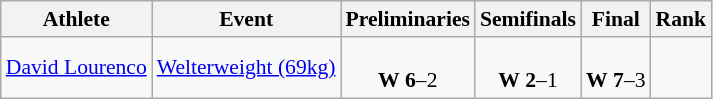<table class="wikitable" border="1" style="font-size:90%">
<tr>
<th>Athlete</th>
<th>Event</th>
<th>Preliminaries</th>
<th>Semifinals</th>
<th>Final</th>
<th>Rank</th>
</tr>
<tr>
<td><a href='#'>David Lourenco</a></td>
<td><a href='#'>Welterweight (69kg)</a></td>
<td align=center> <br> <strong>W</strong> <strong>6</strong>–2</td>
<td align=center> <br> <strong>W</strong> <strong>2</strong>–1</td>
<td align=center> <br> <strong>W</strong> <strong>7</strong>–3</td>
<td align=center></td>
</tr>
</table>
